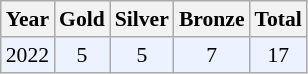<table class="sortable wikitable" style="font-size: 90%;">
<tr>
<th>Year</th>
<th>Gold</th>
<th>Silver</th>
<th>Bronze</th>
<th>Total</th>
</tr>
<tr style="background:#ECF2FF">
<td align="center">2022</td>
<td align="center">5</td>
<td align="center">5</td>
<td align="center">7</td>
<td align="center">17</td>
</tr>
</table>
